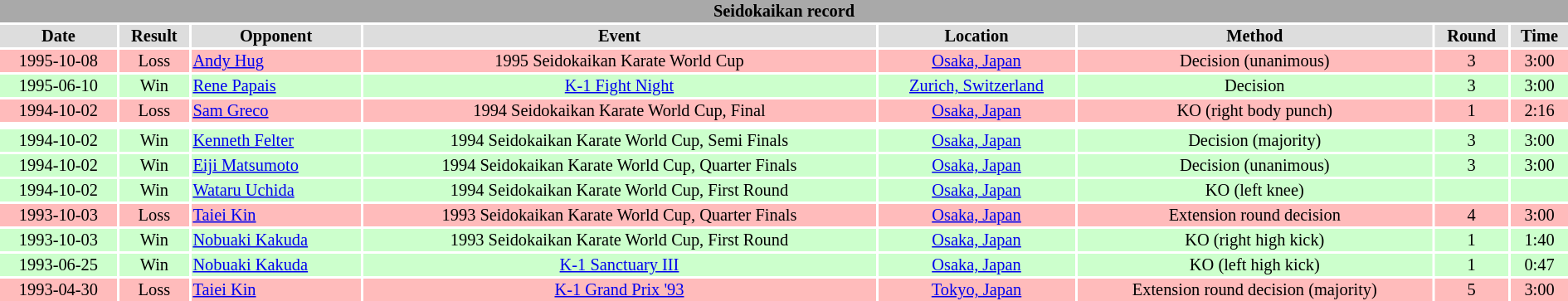<table class="toccolours"  style="width:100%; clear:both; margin:1.5em auto; font-size:85%; text-align:center;">
<tr>
<th colspan="8" style="background:darkGrey;"><span>Seidokaikan record</span></th>
</tr>
<tr style="background:#ddd;">
<th>Date</th>
<th>Result</th>
<th>Opponent</th>
<th>Event</th>
<th>Location</th>
<th>Method</th>
<th>Round</th>
<th>Time</th>
</tr>
<tr style="background:#fbb;">
<td>1995-10-08</td>
<td>Loss</td>
<td align=left> <a href='#'>Andy Hug</a></td>
<td>1995 Seidokaikan Karate World Cup</td>
<td><a href='#'>Osaka, Japan</a></td>
<td>Decision (unanimous)</td>
<td>3</td>
<td>3:00</td>
</tr>
<tr style="background:#cfc;">
<td>1995-06-10</td>
<td>Win</td>
<td align=left> <a href='#'>Rene Papais</a></td>
<td><a href='#'>K-1 Fight Night</a></td>
<td><a href='#'>Zurich, Switzerland</a></td>
<td>Decision</td>
<td>3</td>
<td>3:00</td>
</tr>
<tr style="background:#fbb;">
<td>1994-10-02</td>
<td>Loss</td>
<td align=left> <a href='#'>Sam Greco</a></td>
<td>1994 Seidokaikan Karate World Cup, Final</td>
<td><a href='#'>Osaka, Japan</a></td>
<td>KO (right body punch)</td>
<td>1</td>
<td>2:16</td>
</tr>
<tr>
<th style=background:white colspan=9></th>
</tr>
<tr style="background:#cfc;">
<td>1994-10-02</td>
<td>Win</td>
<td align=left> <a href='#'>Kenneth Felter</a></td>
<td>1994 Seidokaikan Karate World Cup, Semi Finals</td>
<td><a href='#'>Osaka, Japan</a></td>
<td>Decision (majority)</td>
<td>3</td>
<td>3:00</td>
</tr>
<tr style="background:#cfc;">
<td>1994-10-02</td>
<td>Win</td>
<td align=left> <a href='#'>Eiji Matsumoto</a></td>
<td>1994 Seidokaikan Karate World Cup, Quarter Finals</td>
<td><a href='#'>Osaka, Japan</a></td>
<td>Decision (unanimous)</td>
<td>3</td>
<td>3:00</td>
</tr>
<tr style="background:#cfc;">
<td>1994-10-02</td>
<td>Win</td>
<td align=left> <a href='#'>Wataru Uchida</a></td>
<td>1994 Seidokaikan Karate World Cup, First Round</td>
<td><a href='#'>Osaka, Japan</a></td>
<td>KO (left knee)</td>
<td></td>
<td></td>
</tr>
<tr style="background:#fbb;">
<td>1993-10-03</td>
<td>Loss</td>
<td align=left> <a href='#'>Taiei Kin</a></td>
<td>1993 Seidokaikan Karate World Cup, Quarter Finals</td>
<td><a href='#'>Osaka, Japan</a></td>
<td>Extension round decision</td>
<td>4</td>
<td>3:00</td>
</tr>
<tr style="background:#cfc;">
<td>1993-10-03</td>
<td>Win</td>
<td align=left> <a href='#'>Nobuaki Kakuda</a></td>
<td>1993 Seidokaikan Karate World Cup, First Round</td>
<td><a href='#'>Osaka, Japan</a></td>
<td>KO (right high kick)</td>
<td>1</td>
<td>1:40</td>
</tr>
<tr style="background:#cfc;">
<td>1993-06-25</td>
<td>Win</td>
<td align=left> <a href='#'>Nobuaki Kakuda</a></td>
<td><a href='#'>K-1 Sanctuary III</a></td>
<td><a href='#'>Osaka, Japan</a></td>
<td>KO (left high kick)</td>
<td>1</td>
<td>0:47</td>
</tr>
<tr style="background:#fbb;">
<td>1993-04-30</td>
<td>Loss</td>
<td align=left> <a href='#'>Taiei Kin</a></td>
<td><a href='#'>K-1 Grand Prix '93</a></td>
<td><a href='#'>Tokyo, Japan</a></td>
<td>Extension round decision (majority)</td>
<td>5</td>
<td>3:00</td>
</tr>
</table>
